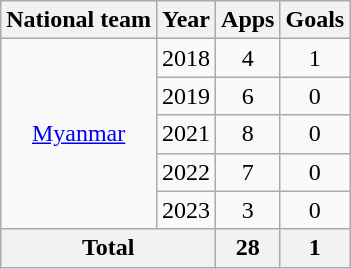<table class=wikitable style=text-align:center>
<tr>
<th>National team</th>
<th>Year</th>
<th>Apps</th>
<th>Goals</th>
</tr>
<tr>
<td rowspan="5"><a href='#'>Myanmar</a></td>
<td>2018</td>
<td>4</td>
<td>1</td>
</tr>
<tr>
<td>2019</td>
<td>6</td>
<td>0</td>
</tr>
<tr>
<td>2021</td>
<td>8</td>
<td>0</td>
</tr>
<tr>
<td>2022</td>
<td>7</td>
<td>0</td>
</tr>
<tr>
<td>2023</td>
<td>3</td>
<td>0</td>
</tr>
<tr>
<th colspan=2>Total</th>
<th>28</th>
<th>1</th>
</tr>
</table>
